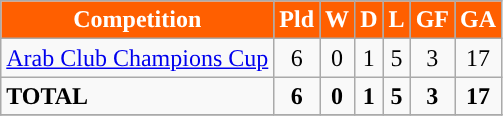<table class="wikitable">
<tr>
<th style="color:white; background: #FF5F00;">Competition</th>
<th style="color:white; background: #FF5F00;">Pld</th>
<th style="color:white; background: #FF5F00;">W</th>
<th style="color:white; background: #FF5F00;">D</th>
<th style="color:white; background: #FF5F00;">L</th>
<th style="color:white; background: #FF5F00;">GF</th>
<th style="color:white; background: #FF5F00;">GA</th>
</tr>
<tr>
<td><a href='#'>Arab Club Champions Cup</a></td>
<td style="text-align:center;">6</td>
<td style="text-align:center;">0</td>
<td style="text-align:center;">1</td>
<td style="text-align:center;">5</td>
<td style="text-align:center;">3</td>
<td style="text-align:center;">17</td>
</tr>
<tr>
<td><strong>TOTAL</strong></td>
<td style="text-align:center;"><strong>6</strong></td>
<td style="text-align:center;"><strong>0</strong></td>
<td style="text-align:center;"><strong>1</strong></td>
<td style="text-align:center;"><strong>5</strong></td>
<td style="text-align:center;"><strong>3</strong></td>
<td style="text-align:center;"><strong>17</strong></td>
</tr>
<tr>
</tr>
</table>
